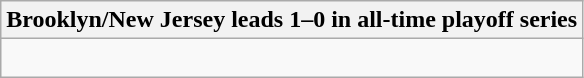<table class="wikitable collapsible collapsed">
<tr>
<th>Brooklyn/New Jersey leads 1–0 in all-time playoff series</th>
</tr>
<tr>
<td><br></td>
</tr>
</table>
